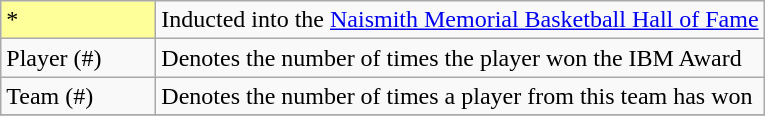<table class="wikitable sortable">
<tr>
<td style="background-color:#FFFF99; border:1px solid #aaaaaa; width:6em">*</td>
<td>Inducted into the <a href='#'>Naismith Memorial Basketball Hall of Fame</a></td>
</tr>
<tr>
<td>Player (#)</td>
<td>Denotes the number of times the player won the IBM Award</td>
</tr>
<tr>
<td>Team (#)</td>
<td>Denotes the number of times a player from this team has won</td>
</tr>
<tr>
</tr>
</table>
